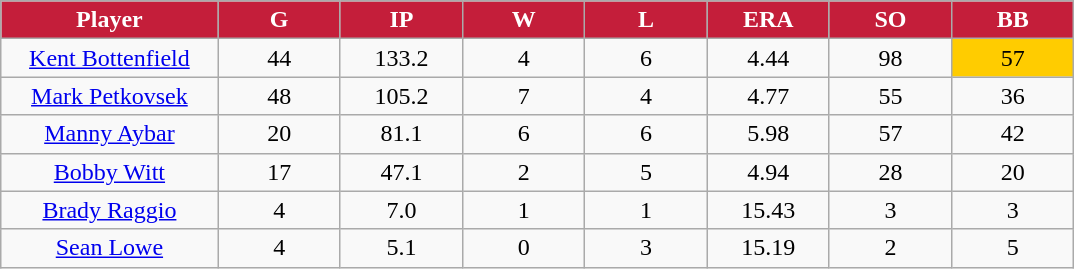<table class="wikitable sortable">
<tr>
<th style="background:#c41e3a;color:white;" width="16%">Player</th>
<th style="background:#c41e3a;color:white;" width="9%">G</th>
<th style="background:#c41e3a;color:white;" width="9%">IP</th>
<th style="background:#c41e3a;color:white;" width="9%">W</th>
<th style="background:#c41e3a;color:white;" width="9%">L</th>
<th style="background:#c41e3a;color:white;" width="9%">ERA</th>
<th style="background:#c41e3a;color:white;" width="9%">SO</th>
<th style="background:#c41e3a;color:white;" width="9%">BB</th>
</tr>
<tr align="center">
<td><a href='#'>Kent Bottenfield</a></td>
<td>44</td>
<td>133.2</td>
<td>4</td>
<td>6</td>
<td>4.44</td>
<td>98</td>
<td bgcolor="#FFCC00">57</td>
</tr>
<tr align=center>
<td><a href='#'>Mark Petkovsek</a></td>
<td>48</td>
<td>105.2</td>
<td>7</td>
<td>4</td>
<td>4.77</td>
<td>55</td>
<td>36</td>
</tr>
<tr align="center">
<td><a href='#'>Manny Aybar</a></td>
<td>20</td>
<td>81.1</td>
<td>6</td>
<td>6</td>
<td>5.98</td>
<td>57</td>
<td>42</td>
</tr>
<tr align=center>
<td><a href='#'>Bobby Witt</a></td>
<td>17</td>
<td>47.1</td>
<td>2</td>
<td>5</td>
<td>4.94</td>
<td>28</td>
<td>20</td>
</tr>
<tr align="center">
<td><a href='#'>Brady Raggio</a></td>
<td>4</td>
<td>7.0</td>
<td>1</td>
<td>1</td>
<td>15.43</td>
<td>3</td>
<td>3</td>
</tr>
<tr align=center>
<td><a href='#'>Sean Lowe</a></td>
<td>4</td>
<td>5.1</td>
<td>0</td>
<td>3</td>
<td>15.19</td>
<td>2</td>
<td>5</td>
</tr>
</table>
